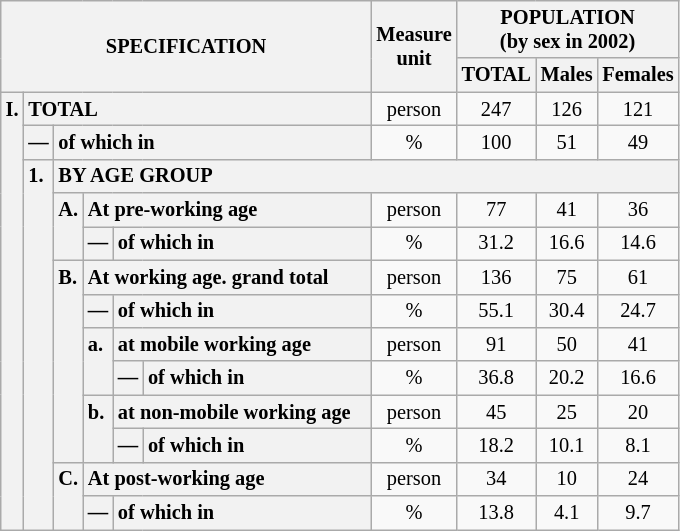<table class="wikitable" style="font-size:85%; text-align:center">
<tr>
<th rowspan="2" colspan="6">SPECIFICATION</th>
<th rowspan="2">Measure<br> unit</th>
<th colspan="3" rowspan="1">POPULATION<br> (by sex in 2002)</th>
</tr>
<tr>
<th>TOTAL</th>
<th>Males</th>
<th>Females</th>
</tr>
<tr>
<th style="text-align:left" valign="top" rowspan="13">I.</th>
<th style="text-align:left" colspan="5">TOTAL</th>
<td>person</td>
<td>247</td>
<td>126</td>
<td>121</td>
</tr>
<tr>
<th style="text-align:left" valign="top">—</th>
<th style="text-align:left" colspan="4">of which in</th>
<td>%</td>
<td>100</td>
<td>51</td>
<td>49</td>
</tr>
<tr>
<th style="text-align:left" valign="top" rowspan="11">1.</th>
<th style="text-align:left" colspan="19">BY AGE GROUP</th>
</tr>
<tr>
<th style="text-align:left" valign="top" rowspan="2">A.</th>
<th style="text-align:left" colspan="3">At pre-working age</th>
<td>person</td>
<td>77</td>
<td>41</td>
<td>36</td>
</tr>
<tr>
<th style="text-align:left" valign="top">—</th>
<th style="text-align:left" valign="top" colspan="2">of which in</th>
<td>%</td>
<td>31.2</td>
<td>16.6</td>
<td>14.6</td>
</tr>
<tr>
<th style="text-align:left" valign="top" rowspan="6">B.</th>
<th style="text-align:left" colspan="3">At working age. grand total</th>
<td>person</td>
<td>136</td>
<td>75</td>
<td>61</td>
</tr>
<tr>
<th style="text-align:left" valign="top">—</th>
<th style="text-align:left" valign="top" colspan="2">of which in</th>
<td>%</td>
<td>55.1</td>
<td>30.4</td>
<td>24.7</td>
</tr>
<tr>
<th style="text-align:left" valign="top" rowspan="2">a.</th>
<th style="text-align:left" colspan="2">at mobile working age</th>
<td>person</td>
<td>91</td>
<td>50</td>
<td>41</td>
</tr>
<tr>
<th style="text-align:left" valign="top">—</th>
<th style="text-align:left" valign="top" colspan="1">of which in                        </th>
<td>%</td>
<td>36.8</td>
<td>20.2</td>
<td>16.6</td>
</tr>
<tr>
<th style="text-align:left" valign="top" rowspan="2">b.</th>
<th style="text-align:left" colspan="2">at non-mobile working age</th>
<td>person</td>
<td>45</td>
<td>25</td>
<td>20</td>
</tr>
<tr>
<th style="text-align:left" valign="top">—</th>
<th style="text-align:left" valign="top" colspan="1">of which in                        </th>
<td>%</td>
<td>18.2</td>
<td>10.1</td>
<td>8.1</td>
</tr>
<tr>
<th style="text-align:left" valign="top" rowspan="2">C.</th>
<th style="text-align:left" colspan="3">At post-working age</th>
<td>person</td>
<td>34</td>
<td>10</td>
<td>24</td>
</tr>
<tr>
<th style="text-align:left" valign="top">—</th>
<th style="text-align:left" valign="top" colspan="2">of which in</th>
<td>%</td>
<td>13.8</td>
<td>4.1</td>
<td>9.7</td>
</tr>
</table>
